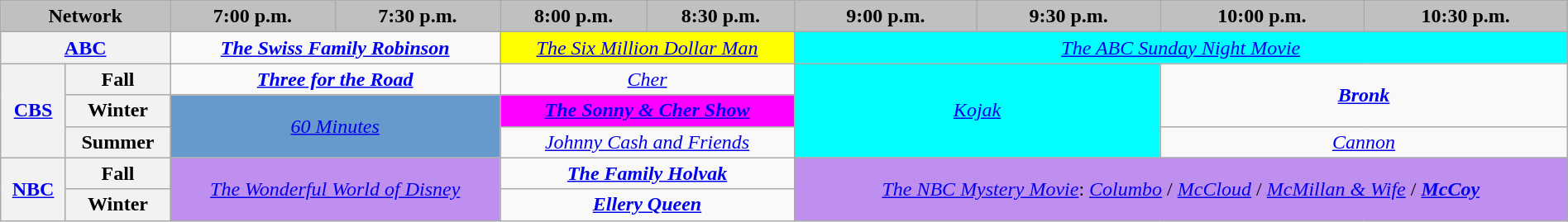<table class="wikitable" style="width:100%;margin-right:0;text-align:center">
<tr>
<th colspan="2" style="background-color:#C0C0C0">Network</th>
<th style="background-color:#C0C0C0;text-align:center">7:00 p.m.</th>
<th style="background-color:#C0C0C0;text-align:center">7:30 p.m.</th>
<th style="background-color:#C0C0C0;text-align:center">8:00 p.m.</th>
<th style="background-color:#C0C0C0;text-align:center">8:30 p.m.</th>
<th style="background-color:#C0C0C0;text-align:center">9:00 p.m.</th>
<th style="background-color:#C0C0C0;text-align:center">9:30 p.m.</th>
<th style="background-color:#C0C0C0;text-align:center">10:00 p.m.</th>
<th style="background-color:#C0C0C0;text-align:center">10:30 p.m.</th>
</tr>
<tr>
<th colspan="2"><a href='#'>ABC</a></th>
<td colspan="2"><strong><em><a href='#'>The Swiss Family Robinson</a></em></strong></td>
<td colspan="2" style="background:#FFFF00;"><em><a href='#'>The Six Million Dollar Man</a></em> </td>
<td colspan="4" style="background:#00FFFF;"><em><a href='#'>The ABC Sunday Night Movie</a></em> </td>
</tr>
<tr>
<th rowspan="3"><a href='#'>CBS</a></th>
<th>Fall</th>
<td colspan="2"><strong><em><a href='#'>Three for the Road</a></em></strong></td>
<td colspan="2"><em><a href='#'>Cher</a></em></td>
<td colspan="2" rowspan="3" style="background:#00FFFF;"><em><a href='#'>Kojak</a></em> </td>
<td colspan="2" rowspan="2"><strong><em><a href='#'>Bronk</a></em></strong></td>
</tr>
<tr>
<th>Winter</th>
<td colspan="2" rowspan="2" style="background:#6699CC;"><em><a href='#'>60 Minutes</a></em></td>
<td colspan="2" style="background:#FF00FF;"><strong><em><a href='#'>The Sonny & Cher Show</a></em></strong> </td>
</tr>
<tr>
<th>Summer</th>
<td colspan="2"><em><a href='#'>Johnny Cash and Friends</a></em></td>
<td colspan="2"><em><a href='#'>Cannon</a></em></td>
</tr>
<tr>
<th rowspan="2"><a href='#'>NBC</a></th>
<th>Fall</th>
<td colspan="2" rowspan="2" style="background:#bf8fef;"><em><a href='#'>The Wonderful World of Disney</a></em></td>
<td colspan="2"><strong><em><a href='#'>The Family Holvak</a></em></strong></td>
<td colspan="4" rowspan="2" style="background:#bf8fef;"><em><a href='#'>The NBC Mystery Movie</a></em>: <em><a href='#'>Columbo</a></em> / <em><a href='#'>McCloud</a></em> / <em><a href='#'>McMillan & Wife</a></em> / <strong><em><a href='#'>McCoy</a></em></strong></td>
</tr>
<tr>
<th>Winter</th>
<td colspan="2"><strong><em><a href='#'><em>Ellery Queen</em></a></em></strong></td>
</tr>
</table>
